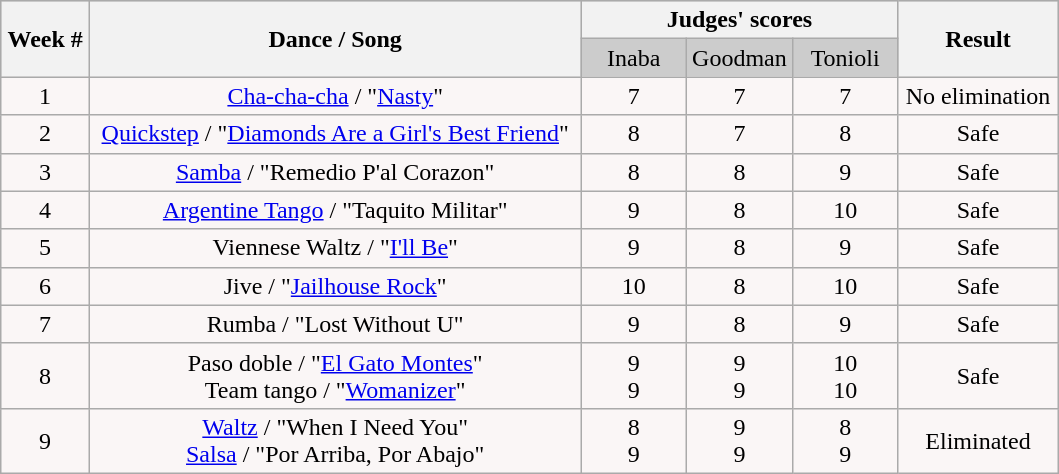<table class="wikitable collapsible collapsed">
<tr style="text-align:Center; background:#ccc;">
<th rowspan="2">Week #</th>
<th rowspan="2">Dance / Song</th>
<th colspan="3">Judges' scores</th>
<th rowspan="2">Result</th>
</tr>
<tr style="text-align:center; background:#ccc;">
<td style="width:10%; ">Inaba</td>
<td style="width:10%; ">Goodman</td>
<td style="width:10%; ">Tonioli</td>
</tr>
<tr style="text-align: center; background:#faf6f6;">
<td>1</td>
<td><a href='#'>Cha-cha-cha</a> / "<a href='#'>Nasty</a>"</td>
<td>7</td>
<td>7</td>
<td>7</td>
<td>No elimination</td>
</tr>
<tr style="text-align: center; background:#faf6f6;">
<td>2</td>
<td><a href='#'>Quickstep</a> / "<a href='#'>Diamonds Are a Girl's Best Friend</a>"</td>
<td>8</td>
<td>7</td>
<td>8</td>
<td>Safe</td>
</tr>
<tr style="text-align: center; background:#faf6f6;">
<td>3</td>
<td><a href='#'>Samba</a> / "Remedio P'al Corazon"</td>
<td>8</td>
<td>8</td>
<td>9</td>
<td>Safe</td>
</tr>
<tr style="text-align: center; background:#faf6f6;">
<td>4</td>
<td><a href='#'>Argentine Tango</a> / "Taquito Militar"</td>
<td>9</td>
<td>8</td>
<td>10</td>
<td>Safe</td>
</tr>
<tr style="text-align: center; background:#faf6f6;">
<td>5</td>
<td>Viennese Waltz / "<a href='#'>I'll Be</a>"</td>
<td>9</td>
<td>8</td>
<td>9</td>
<td>Safe</td>
</tr>
<tr style="text-align: center; background:#faf6f6;">
<td>6</td>
<td>Jive / "<a href='#'>Jailhouse Rock</a>"</td>
<td>10</td>
<td>8</td>
<td>10</td>
<td>Safe</td>
</tr>
<tr style="text-align: center; background:#faf6f6;">
<td>7</td>
<td>Rumba / "Lost Without U"</td>
<td>9</td>
<td>8</td>
<td>9</td>
<td>Safe</td>
</tr>
<tr style="text-align: center; background:#faf6f6;">
<td>8</td>
<td>Paso doble / "<a href='#'>El Gato Montes</a>"<br>Team tango / "<a href='#'>Womanizer</a>"</td>
<td>9<br>9</td>
<td>9<br>9</td>
<td>10<br>10</td>
<td>Safe</td>
</tr>
<tr style="text-align: center; background:#faf6f6;">
<td>9</td>
<td><a href='#'>Waltz</a> / "When I Need You"<br><a href='#'>Salsa</a> / "Por Arriba, Por Abajo"</td>
<td>8<br>9</td>
<td>9<br>9</td>
<td>8<br>9</td>
<td>Eliminated</td>
</tr>
</table>
